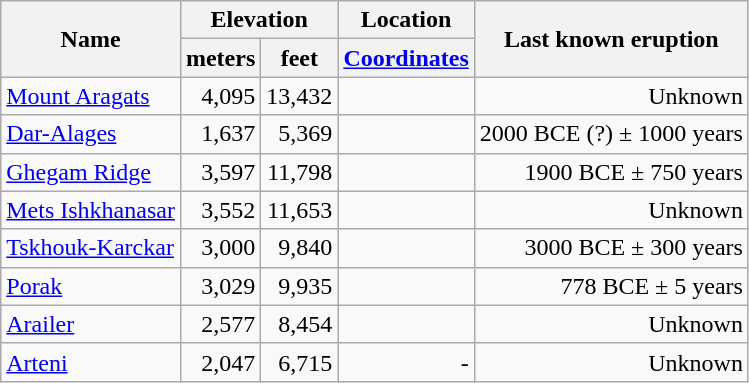<table class="wikitable">
<tr>
<th rowspan="2">Name</th>
<th colspan ="2">Elevation</th>
<th>Location</th>
<th rowspan="2">Last known eruption</th>
</tr>
<tr>
<th>meters</th>
<th>feet</th>
<th><a href='#'>Coordinates</a></th>
</tr>
<tr align="right">
<td align="left"><a href='#'>Mount Aragats</a></td>
<td>4,095</td>
<td>13,432</td>
<td></td>
<td>Unknown</td>
</tr>
<tr align="right">
<td align="left"><a href='#'>Dar-Alages</a></td>
<td>1,637</td>
<td>5,369</td>
<td></td>
<td>2000 BCE (?) ± 1000 years</td>
</tr>
<tr align="right">
<td align="left"><a href='#'>Ghegam Ridge</a></td>
<td>3,597</td>
<td>11,798</td>
<td></td>
<td>1900 BCE ± 750 years</td>
</tr>
<tr align="right">
<td align="left"><a href='#'>Mets Ishkhanasar</a></td>
<td>3,552</td>
<td>11,653</td>
<td></td>
<td>Unknown</td>
</tr>
<tr align="right">
<td align="left"><a href='#'>Tskhouk-Karckar</a></td>
<td>3,000</td>
<td>9,840</td>
<td></td>
<td>3000 BCE ± 300 years</td>
</tr>
<tr align="right">
<td align="left"><a href='#'>Porak</a></td>
<td>3,029</td>
<td>9,935</td>
<td></td>
<td>778 BCE ± 5 years</td>
</tr>
<tr align="right">
<td align="left"><a href='#'>Arailer</a></td>
<td>2,577</td>
<td>8,454</td>
<td></td>
<td>Unknown</td>
</tr>
<tr align="right">
<td align="left"><a href='#'>Arteni</a></td>
<td>2,047</td>
<td>6,715</td>
<td>-</td>
<td>Unknown</td>
</tr>
</table>
